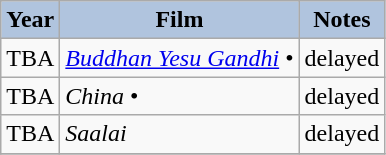<table class="wikitable sortable">
<tr>
<th style="background:#B0C4DE;">Year</th>
<th style="background:#B0C4DE;">Film</th>
<th style="background:#B0C4DE;">Notes</th>
</tr>
<tr>
<td>TBA</td>
<td><em><a href='#'>Buddhan Yesu Gandhi</a></em> •</td>
<td>delayed</td>
</tr>
<tr>
<td>TBA</td>
<td><em>China</em> •</td>
<td>delayed</td>
</tr>
<tr>
<td>TBA</td>
<td><em>Saalai</em></td>
<td>delayed</td>
</tr>
<tr>
</tr>
</table>
